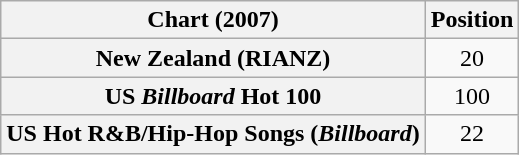<table class="wikitable sortable plainrowheaders" style="text-align:center">
<tr>
<th scope="col">Chart (2007)</th>
<th scope="col">Position</th>
</tr>
<tr>
<th scope="row">New Zealand (RIANZ)</th>
<td>20</td>
</tr>
<tr>
<th scope="row">US <em>Billboard</em> Hot 100</th>
<td>100</td>
</tr>
<tr>
<th scope="row">US Hot R&B/Hip-Hop Songs (<em>Billboard</em>)</th>
<td>22</td>
</tr>
</table>
